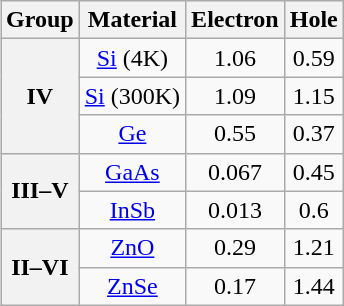<table class="wikitable" style="float: right; text-align: center;">
<tr>
<th scope="col">Group</th>
<th scope="col">Material</th>
<th scope="col">Electron</th>
<th scope="col">Hole</th>
</tr>
<tr>
<th scope="row" rowspan="3">IV</th>
<td><a href='#'>Si</a> (4K)</td>
<td>1.06</td>
<td>0.59</td>
</tr>
<tr>
<td><a href='#'>Si</a> (300K)</td>
<td>1.09</td>
<td>1.15</td>
</tr>
<tr>
<td><a href='#'>Ge</a></td>
<td>0.55</td>
<td>0.37</td>
</tr>
<tr>
<th scope="row" rowspan="2">III–V</th>
<td><a href='#'>GaAs</a></td>
<td>0.067</td>
<td>0.45</td>
</tr>
<tr>
<td><a href='#'>InSb</a></td>
<td>0.013</td>
<td>0.6</td>
</tr>
<tr>
<th scope="row" rowspan="2">II–VI</th>
<td><a href='#'>ZnO</a></td>
<td>0.29</td>
<td>1.21</td>
</tr>
<tr>
<td><a href='#'>ZnSe</a></td>
<td>0.17</td>
<td>1.44</td>
</tr>
</table>
